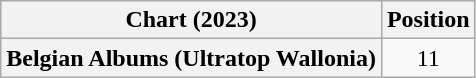<table class="wikitable plainrowheaders" style="text-align:center">
<tr>
<th scope="col">Chart (2023)</th>
<th scope="col">Position</th>
</tr>
<tr>
<th scope="row">Belgian Albums (Ultratop Wallonia)</th>
<td>11</td>
</tr>
</table>
